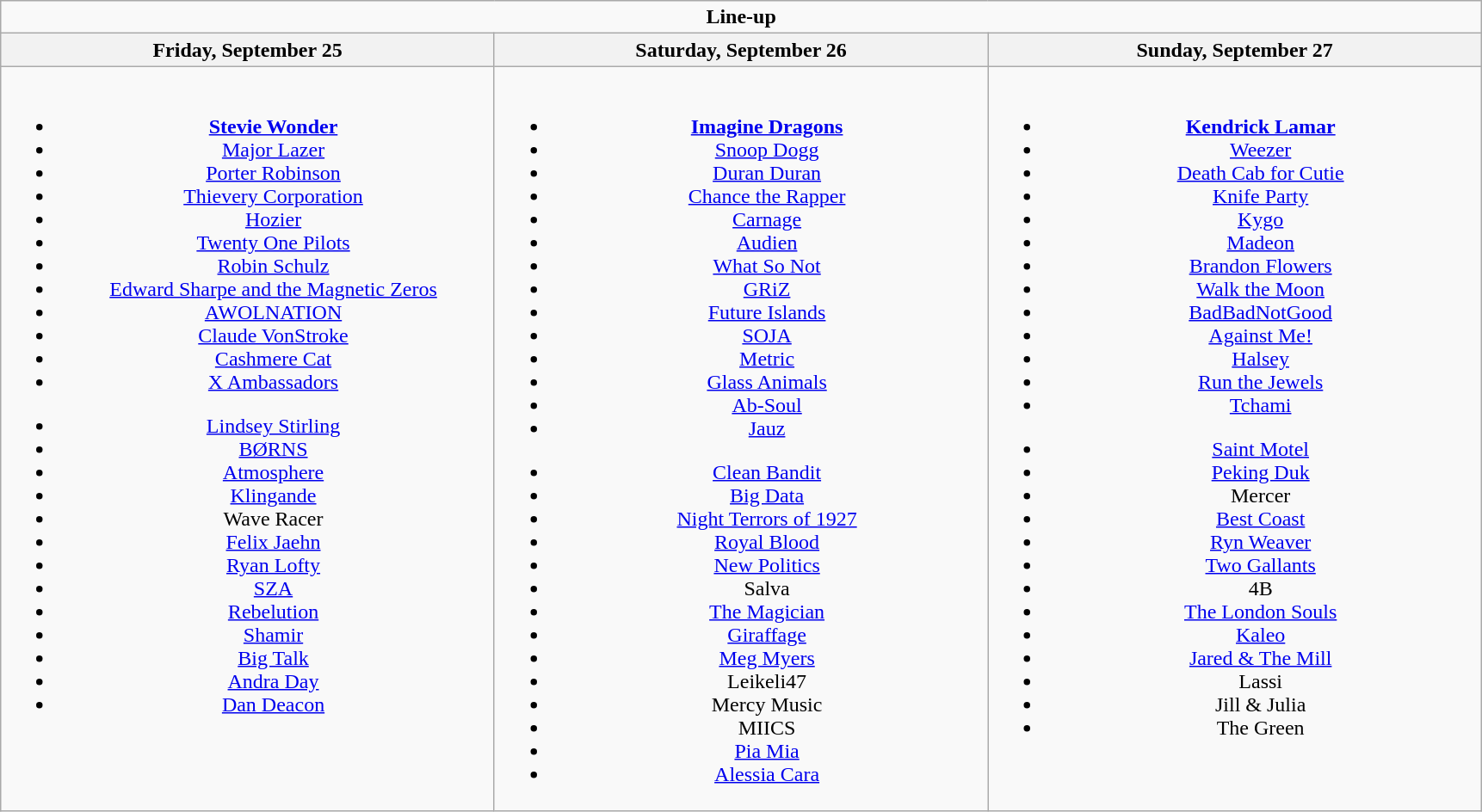<table class="wikitable">
<tr>
<td colspan="3" style="text-align:center;"><strong>Line-up</strong></td>
</tr>
<tr>
<th>Friday, September 25</th>
<th>Saturday, September 26</th>
<th>Sunday, September 27</th>
</tr>
<tr>
<td style="text-align:center; vertical-align:top; width:375px;"><br>
<ul><li><strong><a href='#'>Stevie Wonder</a></strong></li><li><a href='#'>Major Lazer</a></li><li><a href='#'>Porter Robinson</a></li><li><a href='#'>Thievery Corporation</a></li><li><a href='#'>Hozier</a></li><li><a href='#'>Twenty One Pilots</a></li><li><a href='#'>Robin Schulz</a></li><li><a href='#'>Edward Sharpe and the Magnetic Zeros</a></li><li><a href='#'>AWOLNATION</a></li><li><a href='#'>Claude VonStroke</a></li><li><a href='#'>Cashmere Cat</a></li><li><a href='#'>X Ambassadors</a></li></ul><ul><li><a href='#'>Lindsey Stirling</a></li><li><a href='#'>BØRNS</a></li><li><a href='#'>Atmosphere</a></li><li><a href='#'>Klingande</a></li><li>Wave Racer</li><li><a href='#'>Felix Jaehn</a></li><li><a href='#'>Ryan Lofty</a></li><li><a href='#'>SZA</a></li><li><a href='#'>Rebelution</a></li><li><a href='#'>Shamir</a></li><li><a href='#'>Big Talk</a></li><li><a href='#'>Andra Day</a></li><li><a href='#'>Dan Deacon</a></li></ul></td>
<td style="text-align:center; vertical-align:top; width:375px;"><br>
<ul><li><strong><a href='#'>Imagine Dragons</a></strong></li><li><a href='#'>Snoop Dogg</a></li><li><a href='#'>Duran Duran</a></li><li><a href='#'>Chance the Rapper</a></li><li><a href='#'>Carnage</a></li><li><a href='#'>Audien</a></li><li><a href='#'>What So Not</a></li><li><a href='#'>GRiZ</a></li><li><a href='#'>Future Islands</a></li><li><a href='#'>SOJA</a></li><li><a href='#'>Metric</a></li><li><a href='#'>Glass Animals</a></li><li><a href='#'>Ab-Soul</a></li><li><a href='#'>Jauz</a></li></ul><ul><li><a href='#'>Clean Bandit</a></li><li><a href='#'>Big Data</a></li><li><a href='#'>Night Terrors of 1927</a></li><li><a href='#'>Royal Blood</a></li><li><a href='#'>New Politics</a></li><li>Salva</li><li><a href='#'>The Magician</a></li><li><a href='#'>Giraffage</a></li><li><a href='#'>Meg Myers</a></li><li>Leikeli47</li><li>Mercy Music</li><li>MIICS</li><li><a href='#'>Pia Mia</a></li><li><a href='#'>Alessia Cara</a></li></ul></td>
<td style="text-align:center; vertical-align:top; width:375px;"><br>
<ul><li><strong><a href='#'>Kendrick Lamar</a></strong></li><li><a href='#'>Weezer</a></li><li><a href='#'>Death Cab for Cutie</a></li><li><a href='#'>Knife Party</a></li><li><a href='#'>Kygo</a></li><li><a href='#'>Madeon</a></li><li><a href='#'>Brandon Flowers</a></li><li><a href='#'>Walk the Moon</a></li><li><a href='#'>BadBadNotGood</a></li><li><a href='#'>Against Me!</a></li><li><a href='#'>Halsey</a></li><li><a href='#'>Run the Jewels</a></li><li><a href='#'>Tchami</a></li></ul><ul><li><a href='#'>Saint Motel</a></li><li><a href='#'>Peking Duk</a></li><li>Mercer</li><li><a href='#'>Best Coast</a></li><li><a href='#'>Ryn Weaver</a></li><li><a href='#'>Two Gallants</a></li><li>4B</li><li><a href='#'>The London Souls</a></li><li><a href='#'>Kaleo</a></li><li><a href='#'>Jared & The Mill</a></li><li>Lassi</li><li>Jill & Julia</li><li>The Green</li></ul></td>
</tr>
</table>
